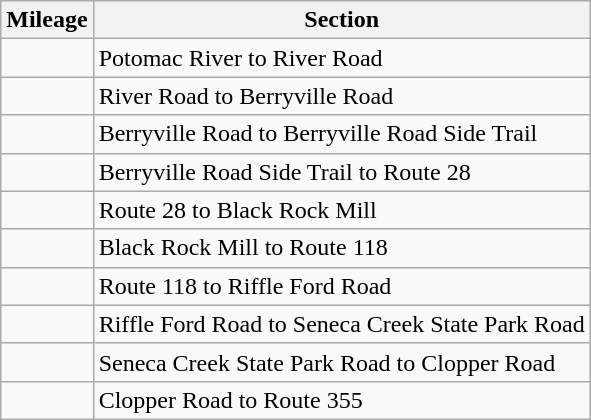<table class="wikitable">
<tr>
<th>Mileage</th>
<th>Section</th>
</tr>
<tr>
<td></td>
<td>Potomac River to River Road</td>
</tr>
<tr>
<td></td>
<td>River Road to Berryville Road</td>
</tr>
<tr>
<td></td>
<td>Berryville Road to Berryville Road Side Trail</td>
</tr>
<tr>
<td></td>
<td>Berryville Road Side Trail to Route 28</td>
</tr>
<tr>
<td></td>
<td>Route 28 to Black Rock Mill</td>
</tr>
<tr>
<td></td>
<td>Black Rock Mill to Route 118</td>
</tr>
<tr>
<td></td>
<td>Route 118 to Riffle Ford Road</td>
</tr>
<tr>
<td></td>
<td>Riffle Ford Road to Seneca Creek State Park Road</td>
</tr>
<tr>
<td></td>
<td>Seneca Creek State Park Road to Clopper Road</td>
</tr>
<tr>
<td></td>
<td>Clopper Road to Route 355</td>
</tr>
</table>
